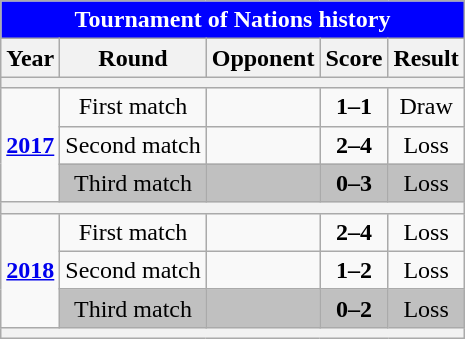<table class="wikitable collapsible collapsed" style="text-align:center">
<tr>
<th colspan="5"style="background:blue;color:white">Tournament of Nations history</th>
</tr>
<tr>
<th>Year</th>
<th>Round</th>
<th>Opponent</th>
<th>Score</th>
<th>Result</th>
</tr>
<tr>
<th colspan="5"></th>
</tr>
<tr>
<td rowspan="3"><strong><a href='#'>2017</a></strong></td>
<td>First match</td>
<td align=left></td>
<td><strong>1–1</strong></td>
<td>Draw</td>
</tr>
<tr>
<td>Second match</td>
<td align=left></td>
<td><strong>2–4</strong></td>
<td>Loss</td>
</tr>
<tr style="background:silver">
<td>Third match</td>
<td align=left></td>
<td><strong>0–3</strong></td>
<td>Loss</td>
</tr>
<tr>
<th colspan="5"></th>
</tr>
<tr>
<td rowspan="3"><strong><a href='#'>2018</a></strong></td>
<td>First match</td>
<td align=left></td>
<td><strong>2–4</strong></td>
<td>Loss</td>
</tr>
<tr>
<td>Second match</td>
<td align=left></td>
<td><strong>1–2</strong></td>
<td>Loss</td>
</tr>
<tr style="background:silver">
<td>Third match</td>
<td align=left></td>
<td><strong>0–2</strong></td>
<td>Loss</td>
</tr>
<tr>
<th colspan="5"></th>
</tr>
</table>
